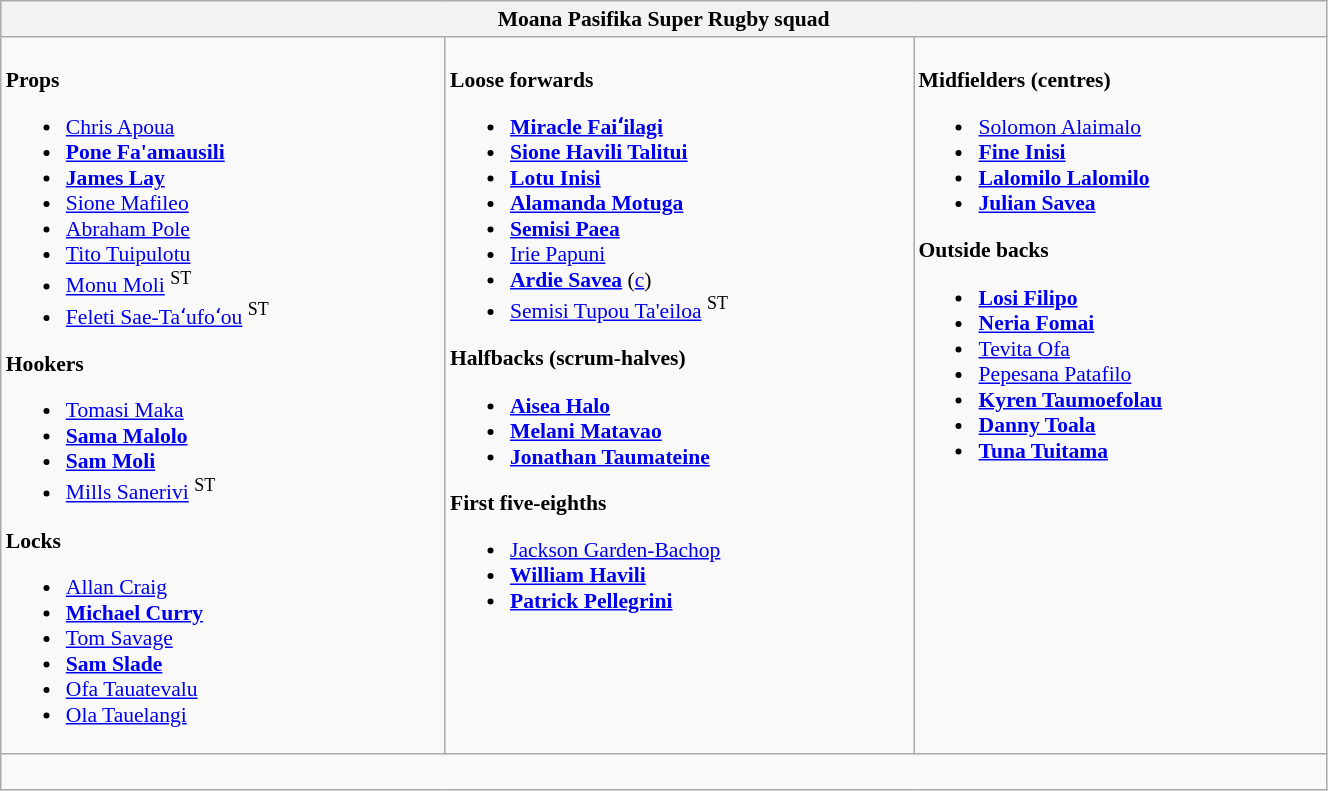<table class="wikitable" style="text-align:left; font-size:90%; min-width:70%">
<tr>
<th colspan="100%">Moana Pasifika Super Rugby squad</th>
</tr>
<tr valign="top">
<td><br><strong>Props</strong><ul><li> <a href='#'>Chris Apoua</a></li><li> <strong><a href='#'>Pone Fa'amausili</a></strong></li><li> <strong><a href='#'>James Lay</a></strong></li><li> <a href='#'>Sione Mafileo</a></li><li> <a href='#'>Abraham Pole</a></li><li> <a href='#'>Tito Tuipulotu</a></li><li> <a href='#'>Monu Moli</a> <sup>ST</sup> </li><li> <a href='#'>Feleti Sae-Taʻufoʻou</a> <sup>ST</sup> </li></ul><strong>Hookers</strong><ul><li> <a href='#'>Tomasi Maka</a></li><li> <strong><a href='#'>Sama Malolo</a></strong>  </li><li> <strong><a href='#'>Sam Moli</a></strong></li><li> <a href='#'>Mills Sanerivi</a> <sup>ST</sup> </li></ul><strong>Locks</strong><ul><li> <a href='#'>Allan Craig</a></li><li> <strong><a href='#'>Michael Curry</a></strong></li><li> <a href='#'>Tom Savage</a></li><li> <strong><a href='#'>Sam Slade</a></strong></li><li> <a href='#'>Ofa Tauatevalu</a></li><li> <a href='#'>Ola Tauelangi</a></li></ul></td>
<td><br><strong>Loose forwards</strong><ul><li> <strong><a href='#'>Miracle Faiʻilagi</a></strong></li><li> <strong><a href='#'>Sione Havili Talitui</a></strong></li><li> <strong><a href='#'>Lotu Inisi</a></strong></li><li> <strong><a href='#'>Alamanda Motuga</a></strong></li><li> <strong><a href='#'>Semisi Paea</a></strong></li><li> <a href='#'>Irie Papuni</a></li><li> <strong><a href='#'>Ardie Savea</a></strong> (<a href='#'>c</a>)</li><li> <a href='#'>Semisi Tupou Ta'eiloa</a> <sup>ST</sup> </li></ul><strong>Halfbacks (scrum-halves)</strong><ul><li> <strong><a href='#'>Aisea Halo</a></strong></li><li> <strong><a href='#'>Melani Matavao</a></strong></li><li> <strong><a href='#'>Jonathan Taumateine</a></strong></li></ul><strong>First five-eighths </strong><ul><li> <a href='#'>Jackson Garden-Bachop</a></li><li> <strong><a href='#'>William Havili</a></strong></li><li> <strong><a href='#'>Patrick Pellegrini</a></strong></li></ul></td>
<td><br><strong>Midfielders (centres)</strong><ul><li> <a href='#'>Solomon Alaimalo</a></li><li> <strong><a href='#'>Fine Inisi</a></strong></li><li> <strong><a href='#'>Lalomilo Lalomilo</a></strong></li><li> <strong><a href='#'>Julian Savea</a></strong></li></ul><strong>Outside backs</strong><ul><li> <strong><a href='#'>Losi Filipo</a></strong></li><li> <strong><a href='#'>Neria Fomai</a></strong>  </li><li> <a href='#'>Tevita Ofa</a> </li><li> <a href='#'>Pepesana Patafilo</a></li><li> <strong><a href='#'>Kyren Taumoefolau</a></strong></li><li> <strong><a href='#'>Danny Toala</a></strong></li><li> <strong><a href='#'>Tuna Tuitama</a></strong></li></ul></td>
</tr>
<tr>
<td colspan="100%" style="text-align:center;"><br></td>
</tr>
</table>
